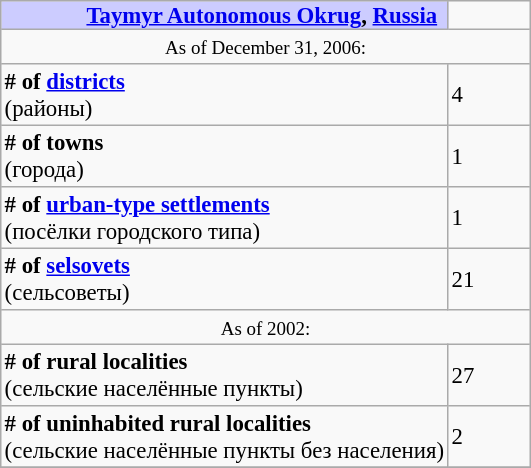<table border=1 align="right" cellpadding=2 cellspacing=0 style="margin: 0 0 1em 1em; background: #f9f9f9; border: 1px #aaa solid; border-collapse: collapse; font-size: 95%;">
<tr>
<th bgcolor="#ccccff" style="padding:0 0 0 50px;"><a href='#'>Taymyr Autonomous Okrug</a>, <a href='#'>Russia</a></th>
<td width="50px"></td>
</tr>
<tr>
<td colspan=2 align="center"><small>As of December 31, 2006:</small></td>
</tr>
<tr>
<td><strong># of <a href='#'>districts</a></strong><br>(районы)</td>
<td>4</td>
</tr>
<tr>
<td><strong># of towns</strong><br>(города)</td>
<td>1</td>
</tr>
<tr>
<td><strong># of <a href='#'>urban-type settlements</a></strong><br>(посёлки городского типа)</td>
<td>1</td>
</tr>
<tr>
<td><strong># of <a href='#'>selsovets</a></strong><br>(сельсоветы)</td>
<td>21</td>
</tr>
<tr>
<td colspan=2 align="center"><small>As of 2002:</small></td>
</tr>
<tr>
<td><strong># of rural localities</strong><br>(сельские населённые пункты)</td>
<td>27</td>
</tr>
<tr>
<td><strong># of uninhabited rural localities</strong><br>(сельские населённые пункты без населения)</td>
<td>2</td>
</tr>
<tr>
</tr>
</table>
